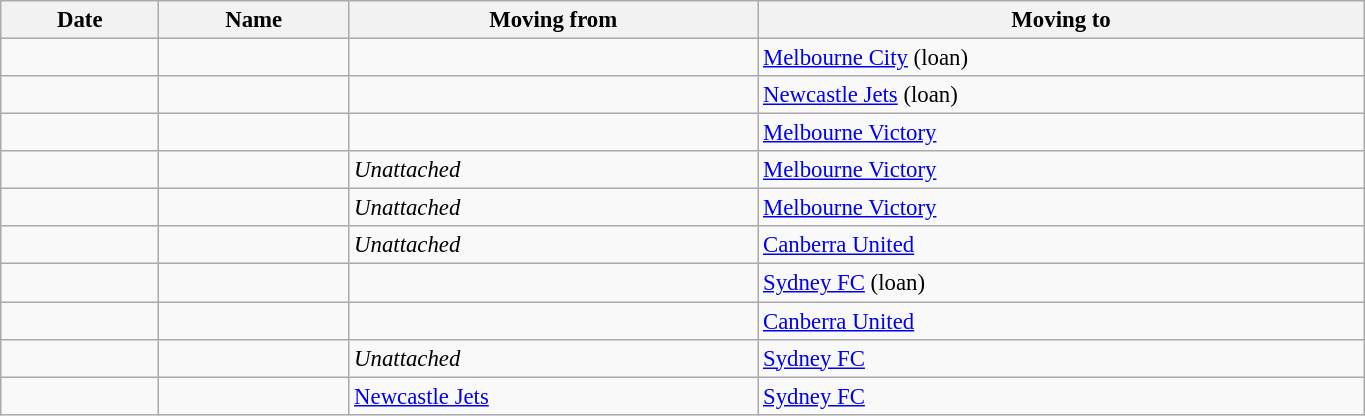<table class="wikitable sortable" style="width:72%; font-size:95%; ">
<tr>
<th>Date</th>
<th>Name</th>
<th>Moving from</th>
<th>Moving to</th>
</tr>
<tr>
<td></td>
<td></td>
<td></td>
<td><a href='#'>Melbourne City</a> (loan)</td>
</tr>
<tr>
<td></td>
<td></td>
<td></td>
<td><a href='#'>Newcastle Jets</a> (loan)</td>
</tr>
<tr>
<td></td>
<td></td>
<td></td>
<td><a href='#'>Melbourne Victory</a></td>
</tr>
<tr>
<td></td>
<td></td>
<td><em>Unattached</em></td>
<td><a href='#'>Melbourne Victory</a></td>
</tr>
<tr>
<td></td>
<td></td>
<td><em>Unattached</em></td>
<td><a href='#'>Melbourne Victory</a></td>
</tr>
<tr>
<td></td>
<td></td>
<td><em>Unattached</em></td>
<td><a href='#'>Canberra United</a></td>
</tr>
<tr>
<td></td>
<td></td>
<td></td>
<td><a href='#'>Sydney FC</a> (loan)</td>
</tr>
<tr>
<td></td>
<td></td>
<td></td>
<td><a href='#'>Canberra United</a></td>
</tr>
<tr>
<td></td>
<td></td>
<td><em>Unattached</em></td>
<td><a href='#'>Sydney FC</a></td>
</tr>
<tr>
<td></td>
<td></td>
<td><a href='#'>Newcastle Jets</a></td>
<td><a href='#'>Sydney FC</a></td>
</tr>
</table>
